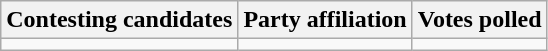<table class="wikitable sortable">
<tr>
<th>Contesting candidates</th>
<th>Party affiliation</th>
<th>Votes polled</th>
</tr>
<tr>
<td></td>
<td></td>
<td></td>
</tr>
</table>
